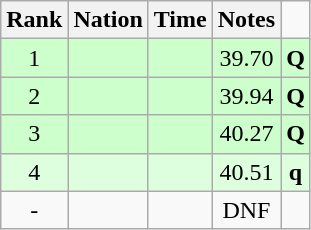<table class="wikitable sortable" style="text-align:center">
<tr>
<th>Rank</th>
<th>Nation</th>
<th>Time</th>
<th>Notes</th>
</tr>
<tr bgcolor=ccffcc>
<td>1</td>
<td align=left></td>
<td align=left></td>
<td>39.70</td>
<td><strong>Q</strong></td>
</tr>
<tr bgcolor=ccffcc>
<td>2</td>
<td align=left></td>
<td align=left></td>
<td>39.94</td>
<td><strong>Q</strong></td>
</tr>
<tr bgcolor=ccffcc>
<td>3</td>
<td align=left></td>
<td align=left></td>
<td>40.27</td>
<td><strong>Q</strong></td>
</tr>
<tr bgcolor=ddffdd>
<td>4</td>
<td align=left></td>
<td align=left></td>
<td>40.51</td>
<td><strong>q</strong></td>
</tr>
<tr>
<td>-</td>
<td align=left></td>
<td align=left></td>
<td>DNF</td>
<td></td>
</tr>
</table>
